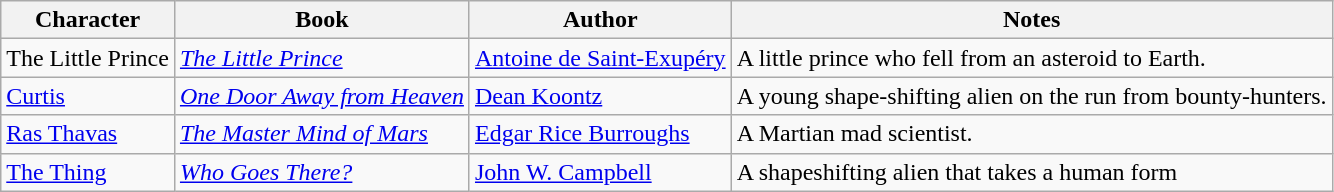<table class="wikitable sortable">
<tr>
<th>Character</th>
<th>Book</th>
<th>Author</th>
<th>Notes</th>
</tr>
<tr>
<td>The Little Prince</td>
<td><em><a href='#'>The Little Prince</a></em></td>
<td><a href='#'>Antoine de Saint-Exupéry</a></td>
<td>A little prince who fell from an asteroid to Earth.</td>
</tr>
<tr>
<td><a href='#'>Curtis</a></td>
<td><em><a href='#'>One Door Away from Heaven</a></em></td>
<td><a href='#'>Dean Koontz</a></td>
<td>A young shape-shifting alien on the run from bounty-hunters.</td>
</tr>
<tr>
<td><a href='#'>Ras Thavas</a></td>
<td><em><a href='#'>The Master Mind of Mars</a></em></td>
<td><a href='#'>Edgar Rice Burroughs</a></td>
<td>A Martian mad scientist.</td>
</tr>
<tr>
<td><a href='#'>The Thing</a></td>
<td><em><a href='#'>Who Goes There?</a></em></td>
<td><a href='#'>John W. Campbell</a></td>
<td>A shapeshifting alien that takes a human form</td>
</tr>
</table>
